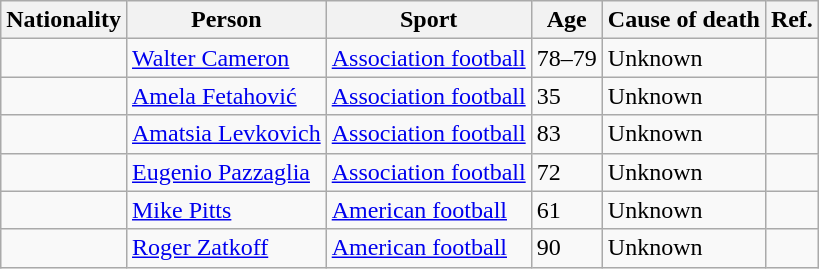<table class="wikitable source">
<tr>
<th>Nationality</th>
<th>Person</th>
<th>Sport</th>
<th>Age</th>
<th>Cause of death</th>
<th>Ref.</th>
</tr>
<tr>
<td></td>
<td><a href='#'>Walter Cameron</a></td>
<td><a href='#'>Association football</a></td>
<td>78–79</td>
<td>Unknown</td>
<td></td>
</tr>
<tr>
<td></td>
<td><a href='#'>Amela Fetahović</a></td>
<td><a href='#'>Association football</a></td>
<td>35</td>
<td>Unknown</td>
<td></td>
</tr>
<tr>
<td></td>
<td><a href='#'>Amatsia Levkovich</a></td>
<td><a href='#'>Association football</a></td>
<td>83</td>
<td>Unknown</td>
<td></td>
</tr>
<tr>
<td></td>
<td><a href='#'>Eugenio Pazzaglia</a></td>
<td><a href='#'>Association football</a></td>
<td>72</td>
<td>Unknown</td>
<td></td>
</tr>
<tr>
<td></td>
<td><a href='#'>Mike Pitts</a></td>
<td><a href='#'>American football</a></td>
<td>61</td>
<td>Unknown</td>
<td></td>
</tr>
<tr>
<td></td>
<td><a href='#'>Roger Zatkoff</a></td>
<td><a href='#'>American football</a></td>
<td>90</td>
<td>Unknown</td>
<td></td>
</tr>
</table>
